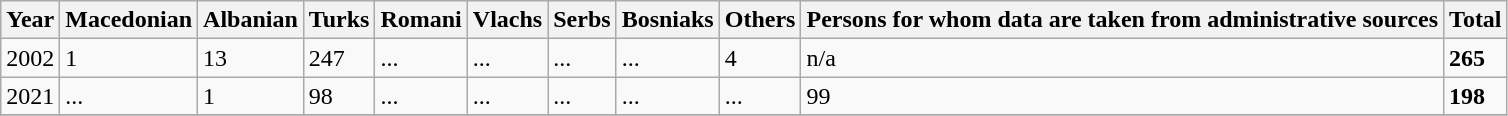<table class="wikitable">
<tr>
<th>Year</th>
<th>Macedonian</th>
<th>Albanian</th>
<th>Turks</th>
<th>Romani</th>
<th>Vlachs</th>
<th>Serbs</th>
<th>Bosniaks</th>
<th>Others</th>
<th>Persons for whom data are taken from administrative sources</th>
<th>Total</th>
</tr>
<tr>
<td>2002</td>
<td>1</td>
<td>13</td>
<td>247</td>
<td>...</td>
<td>...</td>
<td>...</td>
<td>...</td>
<td>4</td>
<td>n/a</td>
<td><strong>265</strong></td>
</tr>
<tr>
<td>2021</td>
<td>...</td>
<td>1</td>
<td>98</td>
<td>...</td>
<td>...</td>
<td>...</td>
<td>...</td>
<td>...</td>
<td>99</td>
<td><strong>198</strong></td>
</tr>
<tr>
</tr>
</table>
